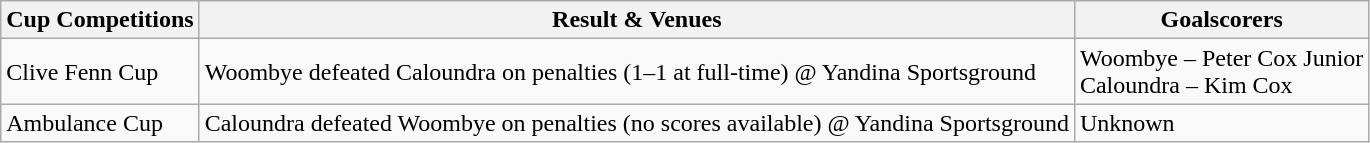<table class="wikitable">
<tr>
<th>Cup Competitions</th>
<th>Result & Venues</th>
<th>Goalscorers</th>
</tr>
<tr>
<td>Clive Fenn Cup</td>
<td>Woombye defeated Caloundra on penalties (1–1 at full-time) @ Yandina Sportsground</td>
<td>Woombye – Peter Cox Junior<br>Caloundra – Kim Cox</td>
</tr>
<tr>
<td>Ambulance Cup</td>
<td>Caloundra defeated Woombye on penalties (no scores available) @ Yandina Sportsground</td>
<td>Unknown</td>
</tr>
</table>
